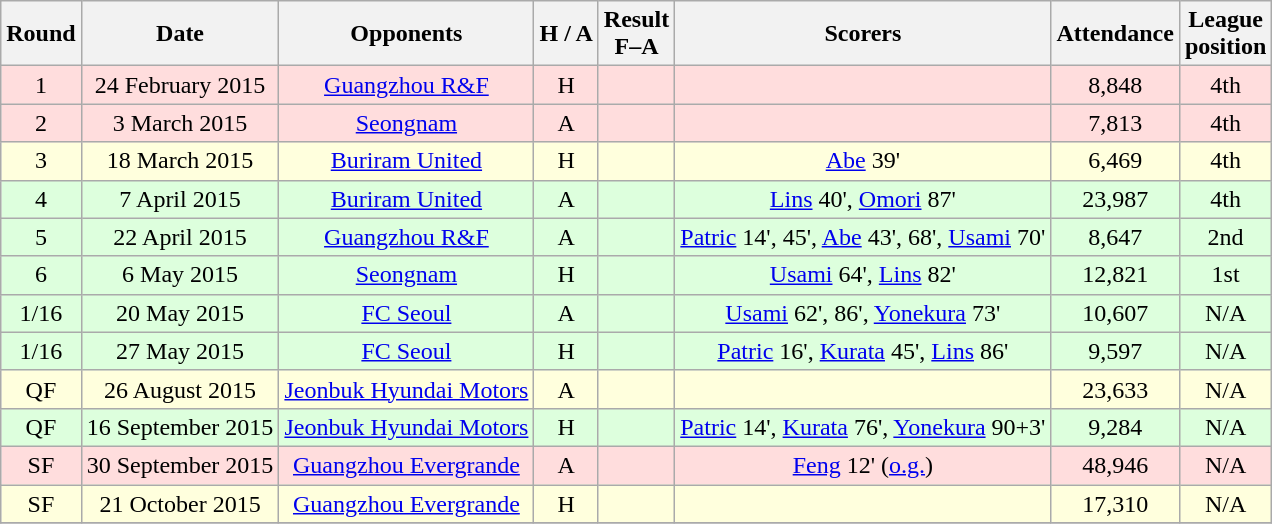<table class="wikitable" style="text-align:center">
<tr>
<th>Round</th>
<th>Date</th>
<th>Opponents</th>
<th>H / A</th>
<th>Result<br>F–A</th>
<th>Scorers</th>
<th>Attendance</th>
<th>League<br>position</th>
</tr>
<tr bgcolor="#ffdddd">
<td>1</td>
<td>24 February 2015</td>
<td><a href='#'>Guangzhou R&F</a></td>
<td>H</td>
<td></td>
<td></td>
<td>8,848</td>
<td>4th</td>
</tr>
<tr bgcolor="#ffdddd">
<td>2</td>
<td>3 March 2015</td>
<td><a href='#'>Seongnam</a></td>
<td>A</td>
<td></td>
<td></td>
<td>7,813</td>
<td>4th</td>
</tr>
<tr bgcolor="#ffffdd">
<td>3</td>
<td>18 March 2015</td>
<td><a href='#'>Buriram United</a></td>
<td>H</td>
<td></td>
<td><a href='#'>Abe</a> 39'</td>
<td>6,469</td>
<td>4th</td>
</tr>
<tr bgcolor="#ddffdd">
<td>4</td>
<td>7 April 2015</td>
<td><a href='#'>Buriram United</a></td>
<td>A</td>
<td></td>
<td><a href='#'>Lins</a> 40', <a href='#'>Omori</a> 87'</td>
<td>23,987</td>
<td>4th</td>
</tr>
<tr bgcolor="#ddffdd">
<td>5</td>
<td>22 April 2015</td>
<td><a href='#'>Guangzhou R&F</a></td>
<td>A</td>
<td></td>
<td><a href='#'>Patric</a> 14', 45', <a href='#'>Abe</a> 43', 68', <a href='#'>Usami</a> 70'</td>
<td>8,647</td>
<td>2nd</td>
</tr>
<tr bgcolor="#ddffdd">
<td>6</td>
<td>6 May 2015</td>
<td><a href='#'>Seongnam</a></td>
<td>H</td>
<td></td>
<td><a href='#'>Usami</a> 64', <a href='#'>Lins</a> 82'</td>
<td>12,821</td>
<td>1st</td>
</tr>
<tr bgcolor="#ddffdd">
<td>1/16</td>
<td>20 May 2015</td>
<td><a href='#'>FC Seoul</a></td>
<td>A</td>
<td></td>
<td><a href='#'>Usami</a> 62', 86', <a href='#'>Yonekura</a> 73'</td>
<td>10,607</td>
<td>N/A</td>
</tr>
<tr bgcolor="#ddffdd">
<td>1/16</td>
<td>27 May 2015</td>
<td><a href='#'>FC Seoul</a></td>
<td>H</td>
<td></td>
<td><a href='#'>Patric</a> 16', <a href='#'>Kurata</a> 45', <a href='#'>Lins</a> 86'</td>
<td>9,597</td>
<td>N/A</td>
</tr>
<tr bgcolor="#ffffdd">
<td>QF</td>
<td>26 August 2015</td>
<td><a href='#'>Jeonbuk Hyundai Motors</a></td>
<td>A</td>
<td></td>
<td></td>
<td>23,633</td>
<td>N/A</td>
</tr>
<tr bgcolor="#ddffdd">
<td>QF</td>
<td>16 September 2015</td>
<td><a href='#'>Jeonbuk Hyundai Motors</a></td>
<td>H</td>
<td></td>
<td><a href='#'>Patric</a> 14', <a href='#'>Kurata</a> 76', <a href='#'>Yonekura</a> 90+3'</td>
<td>9,284</td>
<td>N/A</td>
</tr>
<tr bgcolor="#ffdddd">
<td>SF</td>
<td>30 September 2015</td>
<td><a href='#'>Guangzhou Evergrande</a></td>
<td>A</td>
<td></td>
<td><a href='#'>Feng</a> 12' (<a href='#'>o.g.</a>)</td>
<td>48,946</td>
<td>N/A</td>
</tr>
<tr bgcolor="#ffffdd">
<td>SF</td>
<td>21 October 2015</td>
<td><a href='#'>Guangzhou Evergrande</a></td>
<td>H</td>
<td></td>
<td></td>
<td>17,310</td>
<td>N/A</td>
</tr>
<tr>
</tr>
</table>
